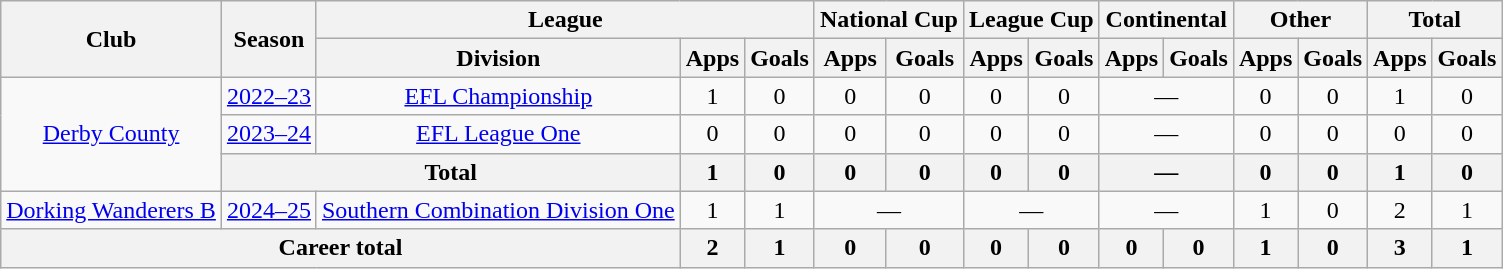<table class=wikitable style="text-align:center">
<tr>
<th rowspan=2>Club</th>
<th rowspan=2>Season</th>
<th colspan=3>League</th>
<th colspan=2>National Cup</th>
<th colspan=2>League Cup</th>
<th colspan=2>Continental</th>
<th colspan=2>Other</th>
<th colspan=2>Total</th>
</tr>
<tr>
<th>Division</th>
<th>Apps</th>
<th>Goals</th>
<th>Apps</th>
<th>Goals</th>
<th>Apps</th>
<th>Goals</th>
<th>Apps</th>
<th>Goals</th>
<th>Apps</th>
<th>Goals</th>
<th>Apps</th>
<th>Goals</th>
</tr>
<tr>
<td rowspan="3"><a href='#'>Derby County</a></td>
<td><a href='#'>2022–23</a></td>
<td rowspan="1"><a href='#'>EFL Championship</a></td>
<td>1</td>
<td>0</td>
<td>0</td>
<td>0</td>
<td>0</td>
<td>0</td>
<td colspan=2>—</td>
<td>0</td>
<td>0</td>
<td>1</td>
<td>0</td>
</tr>
<tr>
<td><a href='#'>2023–24</a></td>
<td><a href='#'>EFL League One</a></td>
<td>0</td>
<td>0</td>
<td>0</td>
<td>0</td>
<td>0</td>
<td>0</td>
<td colspan=2>—</td>
<td>0</td>
<td>0</td>
<td>0</td>
<td>0</td>
</tr>
<tr>
<th colspan="2">Total</th>
<th>1</th>
<th>0</th>
<th>0</th>
<th>0</th>
<th>0</th>
<th>0</th>
<th colspan=2>—</th>
<th>0</th>
<th>0</th>
<th>1</th>
<th>0</th>
</tr>
<tr>
<td rowspan="1"><a href='#'>Dorking Wanderers B</a></td>
<td><a href='#'>2024–25</a></td>
<td><a href='#'>Southern Combination Division One</a></td>
<td>1</td>
<td>1</td>
<td colspan=2>—</td>
<td colspan=2>—</td>
<td colspan=2>—</td>
<td>1</td>
<td>0</td>
<td>2</td>
<td>1</td>
</tr>
<tr>
<th colspan=3>Career total</th>
<th>2</th>
<th>1</th>
<th>0</th>
<th>0</th>
<th>0</th>
<th>0</th>
<th>0</th>
<th>0</th>
<th>1</th>
<th>0</th>
<th>3</th>
<th>1</th>
</tr>
</table>
